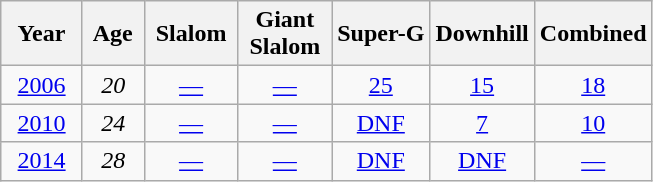<table class=wikitable style="text-align:center">
<tr>
<th>  Year  </th>
<th> Age </th>
<th> Slalom </th>
<th>Giant<br> Slalom </th>
<th>Super-G</th>
<th>Downhill</th>
<th>Combined</th>
</tr>
<tr>
<td><a href='#'>2006</a></td>
<td><em>20</em></td>
<td><a href='#'>—</a></td>
<td><a href='#'>—</a></td>
<td><a href='#'>25</a></td>
<td><a href='#'>15</a></td>
<td><a href='#'>18</a></td>
</tr>
<tr>
<td><a href='#'>2010</a></td>
<td><em>24</em></td>
<td><a href='#'>—</a></td>
<td><a href='#'>—</a></td>
<td><a href='#'>DNF</a></td>
<td><a href='#'>7</a></td>
<td><a href='#'>10</a></td>
</tr>
<tr>
<td><a href='#'>2014</a></td>
<td><em>28</em></td>
<td><a href='#'>—</a></td>
<td><a href='#'>—</a></td>
<td><a href='#'>DNF</a></td>
<td><a href='#'>DNF</a></td>
<td><a href='#'>—</a></td>
</tr>
</table>
